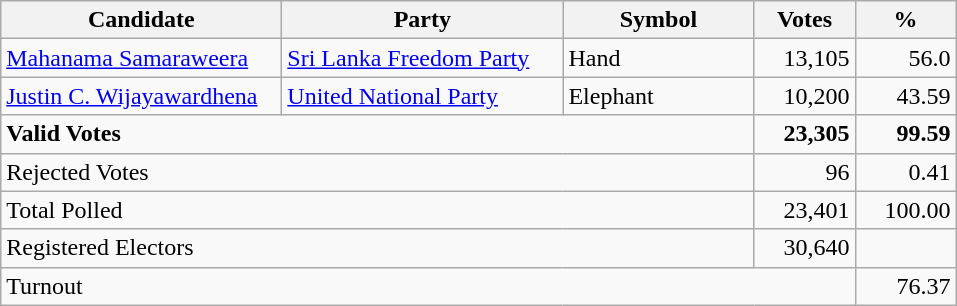<table class="wikitable" border="1" style="text-align:right;">
<tr>
<th align=left width="180">Candidate</th>
<th align=left width="180">Party</th>
<th align=left width="120">Symbol</th>
<th align=left width="60">Votes</th>
<th align=left width="60">%</th>
</tr>
<tr>
<td align=left><a href='#'>Mahanama Samaraweera</a></td>
<td align=left><a href='#'>Sri Lanka Freedom Party</a></td>
<td align=left>Hand</td>
<td align=right>13,105</td>
<td align=right>56.0</td>
</tr>
<tr>
<td align=left><a href='#'>Justin C. Wijayawardhena</a></td>
<td align=left><a href='#'>United National Party</a></td>
<td align=left>Elephant</td>
<td align=right>10,200</td>
<td align=right>43.59</td>
</tr>
<tr>
<td align=left colspan=3><strong>Valid Votes</strong></td>
<td align=right><strong>23,305</strong></td>
<td align=right><strong>99.59</strong></td>
</tr>
<tr>
<td align=left colspan=3>Rejected Votes</td>
<td align=right>96</td>
<td align=right>0.41</td>
</tr>
<tr>
<td align=left colspan=3>Total Polled</td>
<td align=right>23,401</td>
<td align=right>100.00</td>
</tr>
<tr>
<td align=left colspan=3>Registered Electors</td>
<td align=right>30,640</td>
<td></td>
</tr>
<tr>
<td align=left colspan=4>Turnout</td>
<td align=right>76.37</td>
</tr>
</table>
